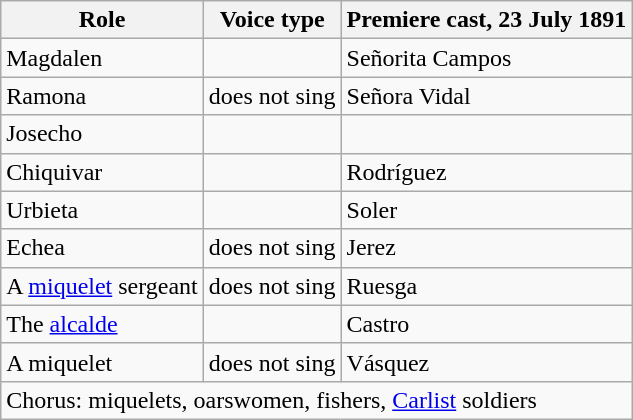<table class="wikitable">
<tr>
<th>Role</th>
<th>Voice type</th>
<th>Premiere cast, 23 July 1891</th>
</tr>
<tr>
<td>Magdalen</td>
<td></td>
<td>Señorita Campos</td>
</tr>
<tr>
<td>Ramona</td>
<td>does not sing</td>
<td>Señora Vidal</td>
</tr>
<tr>
<td>Josecho</td>
<td></td>
<td></td>
</tr>
<tr>
<td>Chiquivar</td>
<td></td>
<td>Rodríguez</td>
</tr>
<tr>
<td>Urbieta</td>
<td></td>
<td>Soler</td>
</tr>
<tr>
<td>Echea</td>
<td>does not sing</td>
<td>Jerez</td>
</tr>
<tr>
<td>A <a href='#'>miquelet</a> sergeant</td>
<td>does not sing</td>
<td>Ruesga</td>
</tr>
<tr>
<td>The <a href='#'>alcalde</a></td>
<td></td>
<td>Castro</td>
</tr>
<tr>
<td>A miquelet</td>
<td>does not sing</td>
<td>Vásquez</td>
</tr>
<tr>
<td colspan="3">Chorus: miquelets, oarswomen, fishers, <a href='#'>Carlist</a> soldiers</td>
</tr>
</table>
